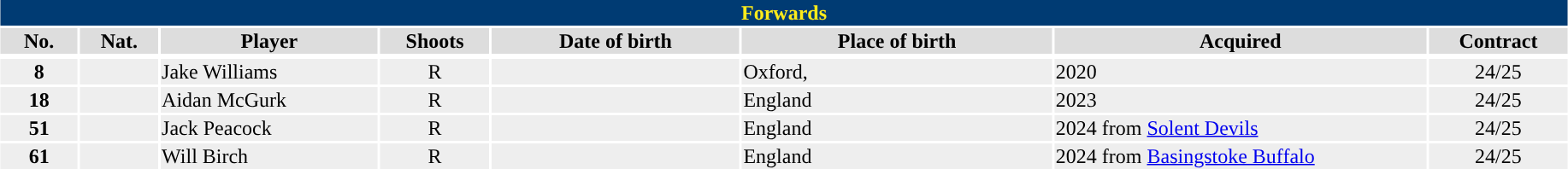<table class="toccolours"  style="width:97%; clear:both; margin:1.5em auto; text-align:center;">
<tr style="background:#ddd;">
<th colspan="11" style="background:#003b73; color:#fdeb1b;”">Forwards</th>
</tr>
<tr style="background:#ddd;">
<th width=5%>No.</th>
<th width=5%>Nat.</th>
<th !width=22%>Player</th>
<th width=7%>Shoots</th>
<th width=16%>Date of birth</th>
<th width=20%>Place of birth</th>
<th width=24%>Acquired</th>
<td><strong>Contract</strong></td>
</tr>
<tr style="background:#eee;">
</tr>
<tr style="background:#eee;">
<td><strong>8</strong></td>
<td></td>
<td align=left>Jake Williams</td>
<td>R</td>
<td align=left></td>
<td align=left>Oxford,</td>
<td align=left>2020</td>
<td>24/25</td>
</tr>
<tr style="background:#eee;">
<td><strong>18</strong></td>
<td></td>
<td align=left>Aidan McGurk</td>
<td>R</td>
<td align=left></td>
<td align=left>England</td>
<td align=left>2023</td>
<td>24/25</td>
</tr>
<tr style="background:#eee;">
<td><strong>51</strong></td>
<td></td>
<td align=left>Jack Peacock</td>
<td>R</td>
<td align=left></td>
<td align=left>England</td>
<td align=left>2024 from <a href='#'>Solent Devils</a></td>
<td>24/25</td>
</tr>
<tr style="background:#eee;">
<td><strong>61</strong></td>
<td></td>
<td align=left>Will Birch</td>
<td>R</td>
<td align=left></td>
<td align=left>England</td>
<td align=left>2024 from <a href='#'>Basingstoke Buffalo</a></td>
<td>24/25</td>
</tr>
<tr style="background:#eee;">
</tr>
</table>
